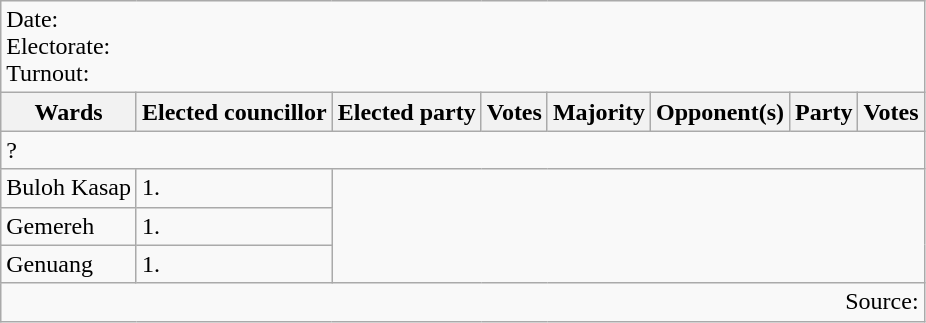<table class=wikitable>
<tr>
<td colspan=8>Date: <br>Electorate: <br>Turnout:</td>
</tr>
<tr>
<th>Wards</th>
<th>Elected councillor</th>
<th>Elected party</th>
<th>Votes</th>
<th>Majority</th>
<th>Opponent(s)</th>
<th>Party</th>
<th>Votes</th>
</tr>
<tr>
<td colspan=8>? </td>
</tr>
<tr>
<td>Buloh Kasap</td>
<td>1.</td>
</tr>
<tr>
<td>Gemereh</td>
<td>1.</td>
</tr>
<tr>
<td>Genuang</td>
<td>1.</td>
</tr>
<tr>
<td colspan=8 align=right>Source:</td>
</tr>
</table>
